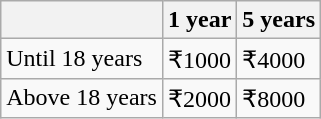<table class="wikitable">
<tr>
<th></th>
<th>1 year</th>
<th>5 years</th>
</tr>
<tr>
<td>Until 18 years</td>
<td>₹1000</td>
<td>₹4000</td>
</tr>
<tr>
<td>Above 18 years</td>
<td>₹2000</td>
<td>₹8000</td>
</tr>
</table>
